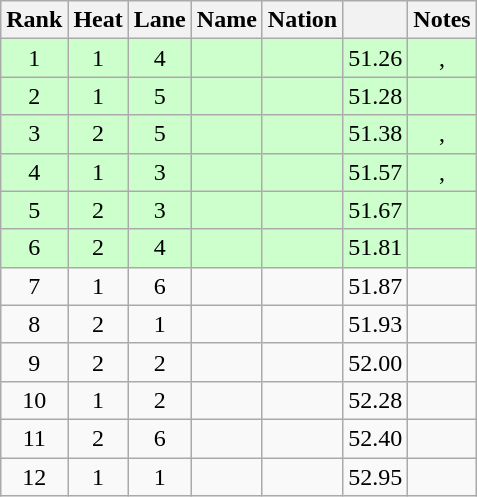<table class="wikitable sortable" style="text-align:center">
<tr>
<th scope="col">Rank</th>
<th scope="col">Heat</th>
<th scope="col">Lane</th>
<th scope="col">Name</th>
<th scope="col">Nation</th>
<th scope="col"></th>
<th scope="col">Notes</th>
</tr>
<tr bgcolor=ccffcc>
<td>1</td>
<td>1</td>
<td>4</td>
<td style="text-align:left"></td>
<td style="text-align:left"></td>
<td>51.26</td>
<td>, </td>
</tr>
<tr bgcolor=ccffcc>
<td>2</td>
<td>1</td>
<td>5</td>
<td style="text-align:left"></td>
<td style="text-align:left"></td>
<td>51.28</td>
<td></td>
</tr>
<tr bgcolor=ccffcc>
<td>3</td>
<td>2</td>
<td>5</td>
<td style="text-align:left"></td>
<td style="text-align:left"></td>
<td>51.38</td>
<td>, </td>
</tr>
<tr bgcolor=ccffcc>
<td>4</td>
<td>1</td>
<td>3</td>
<td style="text-align:left"></td>
<td style="text-align:left"></td>
<td>51.57</td>
<td>, </td>
</tr>
<tr bgcolor=ccffcc>
<td>5</td>
<td>2</td>
<td>3</td>
<td style="text-align:left"></td>
<td style="text-align:left"></td>
<td>51.67</td>
<td></td>
</tr>
<tr bgcolor=ccffcc>
<td>6</td>
<td>2</td>
<td>4</td>
<td style="text-align:left"></td>
<td style="text-align:left"></td>
<td>51.81</td>
<td></td>
</tr>
<tr>
<td>7</td>
<td>1</td>
<td>6</td>
<td style="text-align:left"></td>
<td style="text-align:left"></td>
<td>51.87</td>
<td></td>
</tr>
<tr>
<td>8</td>
<td>2</td>
<td>1</td>
<td style="text-align:left"></td>
<td style="text-align:left"></td>
<td>51.93</td>
<td></td>
</tr>
<tr>
<td>9</td>
<td>2</td>
<td>2</td>
<td style="text-align:left"></td>
<td style="text-align:left"></td>
<td>52.00</td>
<td></td>
</tr>
<tr>
<td>10</td>
<td>1</td>
<td>2</td>
<td style="text-align:left"></td>
<td style="text-align:left"></td>
<td>52.28</td>
<td></td>
</tr>
<tr>
<td>11</td>
<td>2</td>
<td>6</td>
<td style="text-align:left"></td>
<td style="text-align:left"></td>
<td>52.40</td>
<td></td>
</tr>
<tr>
<td>12</td>
<td>1</td>
<td>1</td>
<td style="text-align:left"></td>
<td style="text-align:left"></td>
<td>52.95</td>
<td></td>
</tr>
</table>
